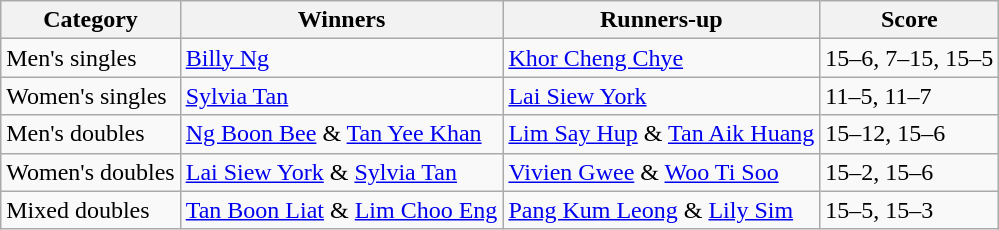<table class="wikitable">
<tr>
<th>Category</th>
<th>Winners</th>
<th>Runners-up</th>
<th>Score</th>
</tr>
<tr>
<td>Men's singles</td>
<td> <a href='#'>Billy Ng</a></td>
<td> <a href='#'>Khor Cheng Chye</a></td>
<td>15–6, 7–15, 15–5</td>
</tr>
<tr>
<td>Women's singles</td>
<td> <a href='#'>Sylvia Tan</a></td>
<td> <a href='#'>Lai Siew York</a></td>
<td>11–5, 11–7</td>
</tr>
<tr>
<td>Men's doubles</td>
<td> <a href='#'>Ng Boon Bee</a> & <a href='#'>Tan Yee Khan</a></td>
<td> <a href='#'>Lim Say Hup</a> & <a href='#'>Tan Aik Huang</a></td>
<td>15–12, 15–6</td>
</tr>
<tr>
<td>Women's doubles</td>
<td> <a href='#'>Lai Siew York</a> & <a href='#'>Sylvia Tan</a></td>
<td> <a href='#'>Vivien Gwee</a> & <a href='#'>Woo Ti Soo</a></td>
<td>15–2, 15–6</td>
</tr>
<tr>
<td>Mixed doubles</td>
<td> <a href='#'>Tan Boon Liat</a> & <a href='#'>Lim Choo Eng</a></td>
<td> <a href='#'>Pang Kum Leong</a> & <a href='#'>Lily Sim</a></td>
<td>15–5, 15–3</td>
</tr>
</table>
